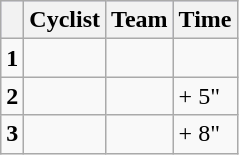<table class="wikitable">
<tr style="background:#ccccff;">
<th></th>
<th>Cyclist</th>
<th>Team</th>
<th>Time</th>
</tr>
<tr>
<td><strong>1</strong></td>
<td></td>
<td></td>
<td></td>
</tr>
<tr>
<td><strong>2</strong></td>
<td></td>
<td></td>
<td>+ 5"</td>
</tr>
<tr>
<td><strong>3</strong></td>
<td></td>
<td></td>
<td>+ 8"</td>
</tr>
</table>
